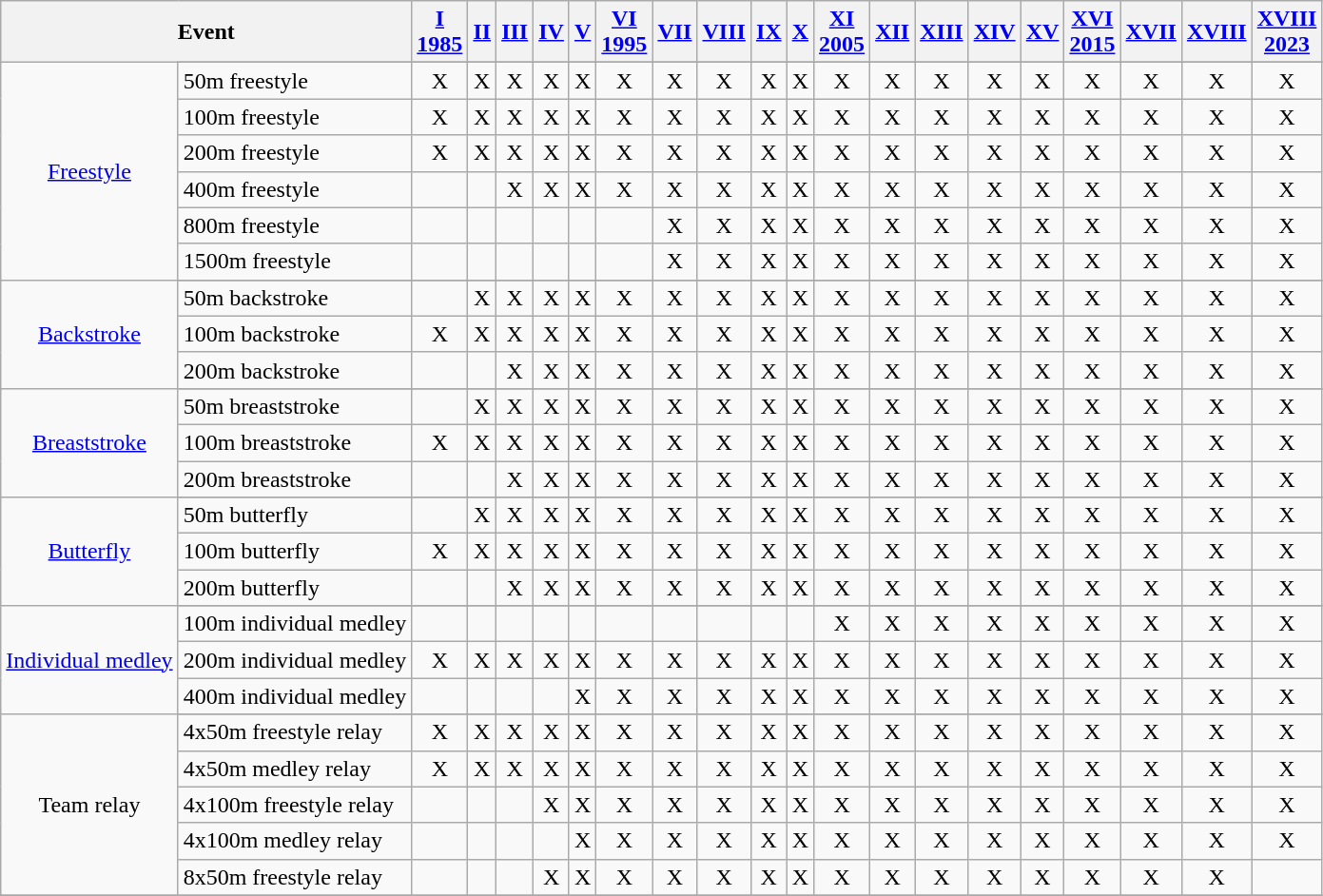<table class="wikitable" style="text-align:center">
<tr>
<th colspan=2>Event</th>
<th><a href='#'>I<br>1985</a></th>
<th><a href='#'>II</a></th>
<th><a href='#'>III</a></th>
<th><a href='#'>IV</a></th>
<th><a href='#'>V</a></th>
<th><a href='#'>VI<br>1995</a></th>
<th><a href='#'>VII</a></th>
<th><a href='#'>VIII</a></th>
<th><a href='#'>IX</a></th>
<th><a href='#'>X</a></th>
<th><a href='#'>XI<br>2005</a></th>
<th><a href='#'>XII</a></th>
<th><a href='#'>XIII</a></th>
<th><a href='#'>XIV</a></th>
<th><a href='#'>XV</a></th>
<th><a href='#'>XVI<br>2015</a></th>
<th><a href='#'>XVII</a></th>
<th><a href='#'>XVIII</a></th>
<th><a href='#'>XVIII<br>2023</a></th>
</tr>
<tr>
<td rowspan=7><a href='#'>Freestyle</a></td>
</tr>
<tr>
<td align=left>50m freestyle</td>
<td>X</td>
<td>X</td>
<td>X</td>
<td>X</td>
<td>X</td>
<td>X</td>
<td>X</td>
<td>X</td>
<td>X</td>
<td>X</td>
<td>X</td>
<td>X</td>
<td>X</td>
<td>X</td>
<td>X</td>
<td>X</td>
<td>X</td>
<td>X</td>
<td>X</td>
</tr>
<tr>
<td align=left>100m freestyle</td>
<td>X</td>
<td>X</td>
<td>X</td>
<td>X</td>
<td>X</td>
<td>X</td>
<td>X</td>
<td>X</td>
<td>X</td>
<td>X</td>
<td>X</td>
<td>X</td>
<td>X</td>
<td>X</td>
<td>X</td>
<td>X</td>
<td>X</td>
<td>X</td>
<td>X</td>
</tr>
<tr>
<td align=left>200m freestyle</td>
<td>X</td>
<td>X</td>
<td>X</td>
<td>X</td>
<td>X</td>
<td>X</td>
<td>X</td>
<td>X</td>
<td>X</td>
<td>X</td>
<td>X</td>
<td>X</td>
<td>X</td>
<td>X</td>
<td>X</td>
<td>X</td>
<td>X</td>
<td>X</td>
<td>X</td>
</tr>
<tr>
<td align=left>400m freestyle</td>
<td></td>
<td></td>
<td>X</td>
<td>X</td>
<td>X</td>
<td>X</td>
<td>X</td>
<td>X</td>
<td>X</td>
<td>X</td>
<td>X</td>
<td>X</td>
<td>X</td>
<td>X</td>
<td>X</td>
<td>X</td>
<td>X</td>
<td>X</td>
<td>X</td>
</tr>
<tr>
<td align=left>800m freestyle</td>
<td></td>
<td></td>
<td></td>
<td></td>
<td></td>
<td></td>
<td>X</td>
<td>X</td>
<td>X</td>
<td>X</td>
<td>X</td>
<td>X</td>
<td>X</td>
<td>X</td>
<td>X</td>
<td>X</td>
<td>X</td>
<td>X</td>
<td>X</td>
</tr>
<tr>
<td align=left>1500m freestyle</td>
<td></td>
<td></td>
<td></td>
<td></td>
<td></td>
<td></td>
<td>X</td>
<td>X</td>
<td>X</td>
<td>X</td>
<td>X</td>
<td>X</td>
<td>X</td>
<td>X</td>
<td>X</td>
<td>X</td>
<td>X</td>
<td>X</td>
<td>X</td>
</tr>
<tr>
<td rowspan=4><a href='#'>Backstroke</a></td>
</tr>
<tr>
<td align=left>50m backstroke</td>
<td></td>
<td>X</td>
<td>X</td>
<td>X</td>
<td>X</td>
<td>X</td>
<td>X</td>
<td>X</td>
<td>X</td>
<td>X</td>
<td>X</td>
<td>X</td>
<td>X</td>
<td>X</td>
<td>X</td>
<td>X</td>
<td>X</td>
<td>X</td>
<td>X</td>
</tr>
<tr>
<td align=left>100m backstroke</td>
<td>X</td>
<td>X</td>
<td>X</td>
<td>X</td>
<td>X</td>
<td>X</td>
<td>X</td>
<td>X</td>
<td>X</td>
<td>X</td>
<td>X</td>
<td>X</td>
<td>X</td>
<td>X</td>
<td>X</td>
<td>X</td>
<td>X</td>
<td>X</td>
<td>X</td>
</tr>
<tr>
<td align=left>200m backstroke</td>
<td></td>
<td></td>
<td>X</td>
<td>X</td>
<td>X</td>
<td>X</td>
<td>X</td>
<td>X</td>
<td>X</td>
<td>X</td>
<td>X</td>
<td>X</td>
<td>X</td>
<td>X</td>
<td>X</td>
<td>X</td>
<td>X</td>
<td>X</td>
<td>X</td>
</tr>
<tr>
<td rowspan=4><a href='#'>Breaststroke</a></td>
</tr>
<tr>
<td align=left>50m breaststroke</td>
<td></td>
<td>X</td>
<td>X</td>
<td>X</td>
<td>X</td>
<td>X</td>
<td>X</td>
<td>X</td>
<td>X</td>
<td>X</td>
<td>X</td>
<td>X</td>
<td>X</td>
<td>X</td>
<td>X</td>
<td>X</td>
<td>X</td>
<td>X</td>
<td>X</td>
</tr>
<tr>
<td align=left>100m breaststroke</td>
<td>X</td>
<td>X</td>
<td>X</td>
<td>X</td>
<td>X</td>
<td>X</td>
<td>X</td>
<td>X</td>
<td>X</td>
<td>X</td>
<td>X</td>
<td>X</td>
<td>X</td>
<td>X</td>
<td>X</td>
<td>X</td>
<td>X</td>
<td>X</td>
<td>X</td>
</tr>
<tr>
<td align=left>200m breaststroke</td>
<td></td>
<td></td>
<td>X</td>
<td>X</td>
<td>X</td>
<td>X</td>
<td>X</td>
<td>X</td>
<td>X</td>
<td>X</td>
<td>X</td>
<td>X</td>
<td>X</td>
<td>X</td>
<td>X</td>
<td>X</td>
<td>X</td>
<td>X</td>
<td>X</td>
</tr>
<tr>
<td rowspan=4><a href='#'>Butterfly</a></td>
</tr>
<tr>
<td align=left>50m butterfly</td>
<td></td>
<td>X</td>
<td>X</td>
<td>X</td>
<td>X</td>
<td>X</td>
<td>X</td>
<td>X</td>
<td>X</td>
<td>X</td>
<td>X</td>
<td>X</td>
<td>X</td>
<td>X</td>
<td>X</td>
<td>X</td>
<td>X</td>
<td>X</td>
<td>X</td>
</tr>
<tr>
<td align=left>100m butterfly</td>
<td>X</td>
<td>X</td>
<td>X</td>
<td>X</td>
<td>X</td>
<td>X</td>
<td>X</td>
<td>X</td>
<td>X</td>
<td>X</td>
<td>X</td>
<td>X</td>
<td>X</td>
<td>X</td>
<td>X</td>
<td>X</td>
<td>X</td>
<td>X</td>
<td>X</td>
</tr>
<tr>
<td align=left>200m butterfly</td>
<td></td>
<td></td>
<td>X</td>
<td>X</td>
<td>X</td>
<td>X</td>
<td>X</td>
<td>X</td>
<td>X</td>
<td>X</td>
<td>X</td>
<td>X</td>
<td>X</td>
<td>X</td>
<td>X</td>
<td>X</td>
<td>X</td>
<td>X</td>
<td>X</td>
</tr>
<tr>
<td rowspan=4><a href='#'>Individual medley</a></td>
</tr>
<tr>
<td align=left>100m individual medley</td>
<td></td>
<td></td>
<td></td>
<td></td>
<td></td>
<td></td>
<td></td>
<td></td>
<td></td>
<td></td>
<td>X</td>
<td>X</td>
<td>X</td>
<td>X</td>
<td>X</td>
<td>X</td>
<td>X</td>
<td>X</td>
<td>X</td>
</tr>
<tr>
<td align=left>200m individual medley</td>
<td>X</td>
<td>X</td>
<td>X</td>
<td>X</td>
<td>X</td>
<td>X</td>
<td>X</td>
<td>X</td>
<td>X</td>
<td>X</td>
<td>X</td>
<td>X</td>
<td>X</td>
<td>X</td>
<td>X</td>
<td>X</td>
<td>X</td>
<td>X</td>
<td>X</td>
</tr>
<tr>
<td align=left>400m individual medley</td>
<td></td>
<td></td>
<td></td>
<td></td>
<td>X</td>
<td>X</td>
<td>X</td>
<td>X</td>
<td>X</td>
<td>X</td>
<td>X</td>
<td>X</td>
<td>X</td>
<td>X</td>
<td>X</td>
<td>X</td>
<td>X</td>
<td>X</td>
<td>X</td>
</tr>
<tr>
<td rowspan=6>Team relay</td>
</tr>
<tr>
<td align=left>4x50m freestyle relay</td>
<td>X</td>
<td>X</td>
<td>X</td>
<td>X</td>
<td>X</td>
<td>X</td>
<td>X</td>
<td>X</td>
<td>X</td>
<td>X</td>
<td>X</td>
<td>X</td>
<td>X</td>
<td>X</td>
<td>X</td>
<td>X</td>
<td>X</td>
<td>X</td>
<td>X</td>
</tr>
<tr>
<td align=left>4x50m medley relay</td>
<td>X</td>
<td>X</td>
<td>X</td>
<td>X</td>
<td>X</td>
<td>X</td>
<td>X</td>
<td>X</td>
<td>X</td>
<td>X</td>
<td>X</td>
<td>X</td>
<td>X</td>
<td>X</td>
<td>X</td>
<td>X</td>
<td>X</td>
<td>X</td>
<td>X</td>
</tr>
<tr>
<td align=left>4x100m freestyle relay</td>
<td></td>
<td></td>
<td></td>
<td>X</td>
<td>X</td>
<td>X</td>
<td>X</td>
<td>X</td>
<td>X</td>
<td>X</td>
<td>X</td>
<td>X</td>
<td>X</td>
<td>X</td>
<td>X</td>
<td>X</td>
<td>X</td>
<td>X</td>
<td>X</td>
</tr>
<tr>
<td align=left>4x100m medley relay</td>
<td></td>
<td></td>
<td></td>
<td></td>
<td>X</td>
<td>X</td>
<td>X</td>
<td>X</td>
<td>X</td>
<td>X</td>
<td>X</td>
<td>X</td>
<td>X</td>
<td>X</td>
<td>X</td>
<td>X</td>
<td>X</td>
<td>X</td>
<td>X</td>
</tr>
<tr>
<td align=left>8x50m freestyle relay</td>
<td></td>
<td></td>
<td></td>
<td>X</td>
<td>X</td>
<td>X</td>
<td>X</td>
<td>X</td>
<td>X</td>
<td>X</td>
<td>X</td>
<td>X</td>
<td>X</td>
<td>X</td>
<td>X</td>
<td>X</td>
<td>X</td>
<td>X</td>
<td></td>
</tr>
<tr>
</tr>
</table>
